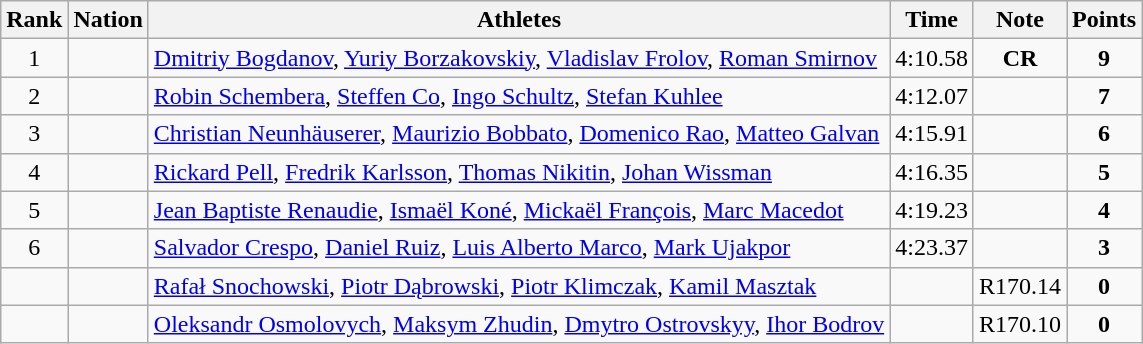<table class="wikitable sortable" style="text-align:center">
<tr>
<th>Rank</th>
<th>Nation</th>
<th>Athletes</th>
<th>Time</th>
<th>Note</th>
<th>Points</th>
</tr>
<tr>
<td>1</td>
<td align=left></td>
<td align=left><a href='#'>Dmitriy Bogdanov</a>, <a href='#'>Yuriy Borzakovskiy</a>, <a href='#'>Vladislav Frolov</a>, <a href='#'>Roman Smirnov</a></td>
<td>4:10.58</td>
<td><strong>CR</strong></td>
<td><strong>9</strong></td>
</tr>
<tr>
<td>2</td>
<td align=left></td>
<td align=left><a href='#'>Robin Schembera</a>, <a href='#'>Steffen Co</a>, <a href='#'>Ingo Schultz</a>, <a href='#'>Stefan Kuhlee</a></td>
<td>4:12.07</td>
<td></td>
<td><strong>7</strong></td>
</tr>
<tr>
<td>3</td>
<td align=left></td>
<td align=left><a href='#'>Christian Neunhäuserer</a>, <a href='#'>Maurizio Bobbato</a>, <a href='#'>Domenico Rao</a>, <a href='#'>Matteo Galvan</a></td>
<td>4:15.91</td>
<td></td>
<td><strong>6</strong></td>
</tr>
<tr>
<td>4</td>
<td align=left></td>
<td align=left><a href='#'>Rickard Pell</a>, <a href='#'>Fredrik Karlsson</a>, <a href='#'>Thomas Nikitin</a>, <a href='#'>Johan Wissman</a></td>
<td>4:16.35</td>
<td></td>
<td><strong>5</strong></td>
</tr>
<tr>
<td>5</td>
<td align=left></td>
<td align=left><a href='#'>Jean Baptiste Renaudie</a>, <a href='#'>Ismaël Koné</a>, <a href='#'>Mickaël François</a>, <a href='#'>Marc Macedot</a></td>
<td>4:19.23</td>
<td></td>
<td><strong>4</strong></td>
</tr>
<tr>
<td>6</td>
<td align=left></td>
<td align=left><a href='#'>Salvador Crespo</a>, <a href='#'>Daniel Ruiz</a>, <a href='#'>Luis Alberto Marco</a>, <a href='#'>Mark Ujakpor</a></td>
<td>4:23.37</td>
<td></td>
<td><strong>3</strong></td>
</tr>
<tr>
<td></td>
<td align=left></td>
<td align=left><a href='#'>Rafał Snochowski</a>, <a href='#'>Piotr Dąbrowski</a>, <a href='#'>Piotr Klimczak</a>, <a href='#'>Kamil Masztak</a></td>
<td></td>
<td>R170.14</td>
<td><strong>0</strong></td>
</tr>
<tr>
<td></td>
<td align=left></td>
<td align=left><a href='#'>Oleksandr Osmolovych</a>, <a href='#'>Maksym Zhudin</a>, <a href='#'>Dmytro Ostrovskyy</a>, <a href='#'>Ihor Bodrov</a></td>
<td></td>
<td>R170.10</td>
<td><strong>0</strong></td>
</tr>
</table>
